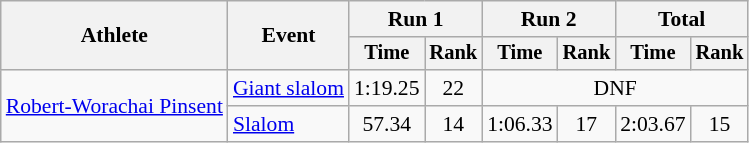<table class="wikitable" style="font-size:90%">
<tr>
<th rowspan=2>Athlete</th>
<th rowspan=2>Event</th>
<th colspan=2>Run 1</th>
<th colspan=2>Run 2</th>
<th colspan=2>Total</th>
</tr>
<tr style="font-size:95%">
<th>Time</th>
<th>Rank</th>
<th>Time</th>
<th>Rank</th>
<th>Time</th>
<th>Rank</th>
</tr>
<tr align=center>
<td align=left rowspan=2><a href='#'>Robert-Worachai Pinsent</a></td>
<td align=left><a href='#'>Giant slalom</a></td>
<td>1:19.25</td>
<td>22</td>
<td colspan=4>DNF</td>
</tr>
<tr align=center>
<td align=left><a href='#'>Slalom</a></td>
<td>57.34</td>
<td>14</td>
<td>1:06.33</td>
<td>17</td>
<td>2:03.67</td>
<td>15</td>
</tr>
</table>
